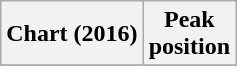<table class="wikitable plainrowheaders" style="text-align:center">
<tr>
<th>Chart (2016)</th>
<th>Peak<br>position</th>
</tr>
<tr>
</tr>
</table>
